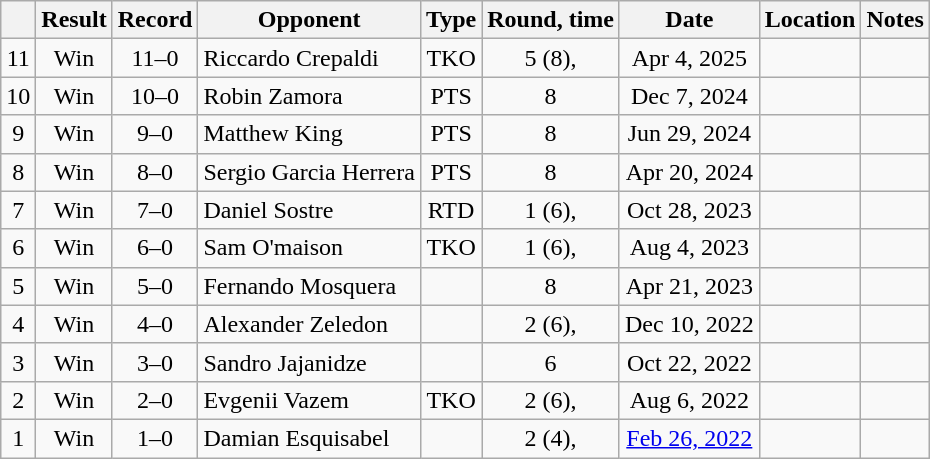<table class="wikitable" style="text-align:center">
<tr>
<th></th>
<th>Result</th>
<th>Record</th>
<th>Opponent</th>
<th>Type</th>
<th>Round, time</th>
<th>Date</th>
<th>Location</th>
<th>Notes</th>
</tr>
<tr>
<td>11</td>
<td>Win</td>
<td>11–0</td>
<td style="text-align:left;">Riccardo Crepaldi</td>
<td>TKO</td>
<td>5 (8), </td>
<td>Apr 4, 2025</td>
<td style="text-align:left;"></td>
</tr>
<tr>
<td>10</td>
<td>Win</td>
<td>10–0</td>
<td style="text-align:left;">Robin Zamora</td>
<td>PTS</td>
<td>8</td>
<td>Dec 7, 2024</td>
<td style="text-align:left;"></td>
<td></td>
</tr>
<tr>
<td>9</td>
<td>Win</td>
<td>9–0</td>
<td style="text-align:left;">Matthew King</td>
<td>PTS</td>
<td>8</td>
<td>Jun 29, 2024</td>
<td style="text-align:left;"></td>
<td></td>
</tr>
<tr>
<td>8</td>
<td>Win</td>
<td>8–0</td>
<td style="text-align:left;">Sergio Garcia Herrera</td>
<td>PTS</td>
<td>8</td>
<td>Apr 20, 2024</td>
<td style="text-align:left;"></td>
<td></td>
</tr>
<tr>
<td>7</td>
<td>Win</td>
<td>7–0</td>
<td style="text-align:left;">Daniel Sostre</td>
<td>RTD</td>
<td>1 (6), </td>
<td>Oct 28, 2023</td>
<td style="text-align:left;"></td>
<td></td>
</tr>
<tr>
<td>6</td>
<td>Win</td>
<td>6–0</td>
<td style="text-align:left;">Sam O'maison</td>
<td>TKO</td>
<td>1 (6), </td>
<td>Aug 4, 2023</td>
<td style="text-align:left;"></td>
<td></td>
</tr>
<tr>
<td>5</td>
<td>Win</td>
<td>5–0</td>
<td style="text-align:left;">Fernando Mosquera</td>
<td></td>
<td>8</td>
<td>Apr 21, 2023</td>
<td style="text-align:left;"></td>
<td></td>
</tr>
<tr>
<td>4</td>
<td>Win</td>
<td>4–0</td>
<td style="text-align:left;">Alexander Zeledon</td>
<td></td>
<td>2 (6), </td>
<td>Dec 10, 2022</td>
<td style="text-align:left;"></td>
<td></td>
</tr>
<tr>
<td>3</td>
<td>Win</td>
<td>3–0</td>
<td style="text-align:left;">Sandro Jajanidze</td>
<td></td>
<td>6</td>
<td>Oct 22, 2022</td>
<td style="text-align:left;"></td>
<td></td>
</tr>
<tr>
<td>2</td>
<td>Win</td>
<td>2–0</td>
<td style="text-align:left;">Evgenii Vazem</td>
<td>TKO</td>
<td>2 (6), </td>
<td>Aug 6, 2022</td>
<td style="text-align:left;"></td>
<td></td>
</tr>
<tr>
<td>1</td>
<td>Win</td>
<td>1–0</td>
<td style="text-align:left;">Damian Esquisabel</td>
<td></td>
<td>2 (4), </td>
<td><a href='#'>Feb 26, 2022</a></td>
<td style="text-align:left;"></td>
<td></td>
</tr>
</table>
